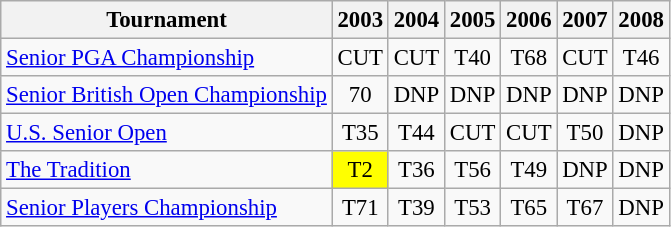<table class="wikitable" style="font-size:95%;">
<tr>
<th>Tournament</th>
<th>2003</th>
<th>2004</th>
<th>2005</th>
<th>2006</th>
<th>2007</th>
<th>2008</th>
</tr>
<tr>
<td><a href='#'>Senior PGA Championship</a></td>
<td align="center">CUT</td>
<td align="center">CUT</td>
<td align="center">T40</td>
<td align="center">T68</td>
<td align="center">CUT</td>
<td align="center">T46</td>
</tr>
<tr>
<td><a href='#'>Senior British Open Championship</a></td>
<td align="center">70</td>
<td align="center">DNP</td>
<td align="center">DNP</td>
<td align="center">DNP</td>
<td align="center">DNP</td>
<td align="center">DNP</td>
</tr>
<tr>
<td><a href='#'>U.S. Senior Open</a></td>
<td align="center">T35</td>
<td align="center">T44</td>
<td align="center">CUT</td>
<td align="center">CUT</td>
<td align="center">T50</td>
<td align="center">DNP</td>
</tr>
<tr>
<td><a href='#'>The Tradition</a></td>
<td align="center" style="background:yellow;">T2</td>
<td align="center">T36</td>
<td align="center">T56</td>
<td align="center">T49</td>
<td align="center">DNP</td>
<td align="center">DNP</td>
</tr>
<tr>
<td><a href='#'>Senior Players Championship</a></td>
<td align="center">T71</td>
<td align="center">T39</td>
<td align="center">T53</td>
<td align="center">T65</td>
<td align="center">T67</td>
<td align="center">DNP</td>
</tr>
</table>
